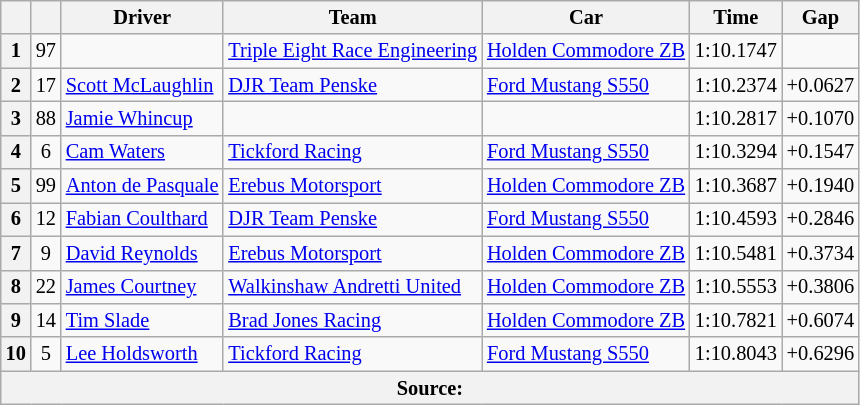<table class="wikitable" style="font-size: 85%">
<tr>
<th></th>
<th></th>
<th>Driver</th>
<th>Team</th>
<th>Car</th>
<th>Time</th>
<th>Gap</th>
</tr>
<tr>
<th>1</th>
<td align="center">97</td>
<td></td>
<td><a href='#'>Triple Eight Race Engineering</a></td>
<td><a href='#'>Holden Commodore ZB</a></td>
<td>1:10.1747</td>
<td></td>
</tr>
<tr>
<th>2</th>
<td align="center">17</td>
<td> <a href='#'>Scott McLaughlin</a></td>
<td><a href='#'>DJR Team Penske</a></td>
<td><a href='#'>Ford Mustang S550</a></td>
<td>1:10.2374</td>
<td align="right">+0.0627</td>
</tr>
<tr>
<th>3</th>
<td align="center">88</td>
<td> <a href='#'>Jamie Whincup</a></td>
<td></td>
<td></td>
<td>1:10.2817</td>
<td align="right">+0.1070</td>
</tr>
<tr>
<th>4</th>
<td align="center">6</td>
<td> <a href='#'>Cam Waters</a></td>
<td><a href='#'>Tickford Racing</a></td>
<td><a href='#'>Ford Mustang S550</a></td>
<td>1:10.3294</td>
<td align="right">+0.1547</td>
</tr>
<tr>
<th>5</th>
<td align="center">99</td>
<td> <a href='#'>Anton de Pasquale</a></td>
<td><a href='#'>Erebus Motorsport</a></td>
<td><a href='#'>Holden Commodore ZB</a></td>
<td>1:10.3687</td>
<td align="right">+0.1940</td>
</tr>
<tr>
<th>6</th>
<td align="center">12</td>
<td> <a href='#'>Fabian Coulthard</a></td>
<td><a href='#'>DJR Team Penske</a></td>
<td><a href='#'>Ford Mustang S550</a></td>
<td>1:10.4593</td>
<td align="right">+0.2846</td>
</tr>
<tr>
<th>7</th>
<td align="center">9</td>
<td> <a href='#'>David Reynolds</a></td>
<td><a href='#'>Erebus Motorsport</a></td>
<td><a href='#'>Holden Commodore ZB</a></td>
<td>1:10.5481</td>
<td align="right">+0.3734</td>
</tr>
<tr>
<th>8</th>
<td align="center">22</td>
<td> <a href='#'>James Courtney</a></td>
<td><a href='#'>Walkinshaw Andretti United</a></td>
<td><a href='#'>Holden Commodore ZB</a></td>
<td>1:10.5553</td>
<td align="right">+0.3806</td>
</tr>
<tr>
<th>9</th>
<td align="center">14</td>
<td> <a href='#'>Tim Slade</a></td>
<td><a href='#'>Brad Jones Racing</a></td>
<td><a href='#'>Holden Commodore ZB</a></td>
<td>1:10.7821</td>
<td align="right">+0.6074</td>
</tr>
<tr>
<th>10</th>
<td align="center">5</td>
<td> <a href='#'>Lee Holdsworth</a></td>
<td><a href='#'>Tickford Racing</a></td>
<td><a href='#'>Ford Mustang S550</a></td>
<td>1:10.8043</td>
<td align="right">+0.6296</td>
</tr>
<tr>
<th colspan="7">Source:</th>
</tr>
</table>
